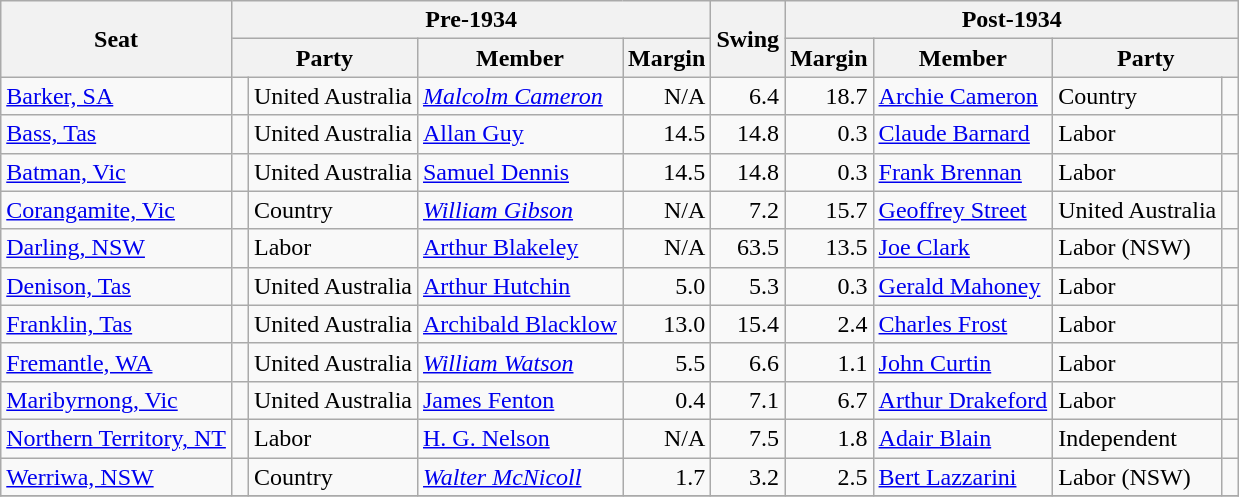<table class="wikitable">
<tr>
<th rowspan=2>Seat</th>
<th colspan=4>Pre-1934</th>
<th rowspan=2>Swing</th>
<th colspan=4>Post-1934</th>
</tr>
<tr>
<th colspan=2>Party</th>
<th>Member</th>
<th>Margin</th>
<th>Margin</th>
<th>Member</th>
<th colspan=2>Party</th>
</tr>
<tr>
<td><a href='#'>Barker, SA</a></td>
<td> </td>
<td>United Australia</td>
<td><em><a href='#'>Malcolm Cameron</a></em></td>
<td style="text-align:right;">N/A</td>
<td style="text-align:right;">6.4</td>
<td style="text-align:right;">18.7</td>
<td><a href='#'>Archie Cameron</a></td>
<td>Country</td>
<td> </td>
</tr>
<tr>
<td><a href='#'>Bass, Tas</a></td>
<td> </td>
<td>United Australia</td>
<td><a href='#'>Allan Guy</a></td>
<td style="text-align:right;">14.5</td>
<td style="text-align:right;">14.8</td>
<td style="text-align:right;">0.3</td>
<td><a href='#'>Claude Barnard</a></td>
<td>Labor</td>
<td> </td>
</tr>
<tr>
<td><a href='#'>Batman, Vic</a></td>
<td> </td>
<td>United Australia</td>
<td><a href='#'>Samuel Dennis</a></td>
<td style="text-align:right;">14.5</td>
<td style="text-align:right;">14.8</td>
<td style="text-align:right;">0.3</td>
<td><a href='#'>Frank Brennan</a></td>
<td>Labor</td>
<td> </td>
</tr>
<tr>
<td><a href='#'>Corangamite, Vic</a></td>
<td> </td>
<td>Country</td>
<td><em><a href='#'>William Gibson</a></em></td>
<td style="text-align:right;">N/A</td>
<td style="text-align:right;">7.2</td>
<td style="text-align:right;">15.7</td>
<td><a href='#'>Geoffrey Street</a></td>
<td>United Australia</td>
<td> </td>
</tr>
<tr>
<td><a href='#'>Darling, NSW</a></td>
<td> </td>
<td>Labor</td>
<td><a href='#'>Arthur Blakeley</a></td>
<td style="text-align:right;">N/A</td>
<td style="text-align:right;">63.5</td>
<td style="text-align:right;">13.5</td>
<td><a href='#'>Joe Clark</a></td>
<td>Labor (NSW)</td>
<td> </td>
</tr>
<tr>
<td><a href='#'>Denison, Tas</a></td>
<td> </td>
<td>United Australia</td>
<td><a href='#'>Arthur Hutchin</a></td>
<td style="text-align:right;">5.0</td>
<td style="text-align:right;">5.3</td>
<td style="text-align:right;">0.3</td>
<td><a href='#'>Gerald Mahoney</a></td>
<td>Labor</td>
<td> </td>
</tr>
<tr>
<td><a href='#'>Franklin, Tas</a></td>
<td> </td>
<td>United Australia</td>
<td><a href='#'>Archibald Blacklow</a></td>
<td style="text-align:right;">13.0</td>
<td style="text-align:right;">15.4</td>
<td style="text-align:right;">2.4</td>
<td><a href='#'>Charles Frost</a></td>
<td>Labor</td>
<td> </td>
</tr>
<tr>
<td><a href='#'>Fremantle, WA</a></td>
<td> </td>
<td>United Australia</td>
<td><em><a href='#'>William Watson</a></em></td>
<td style="text-align:right;">5.5</td>
<td style="text-align:right;">6.6</td>
<td style="text-align:right;">1.1</td>
<td><a href='#'>John Curtin</a></td>
<td>Labor</td>
<td> </td>
</tr>
<tr>
<td><a href='#'>Maribyrnong, Vic</a></td>
<td> </td>
<td>United Australia</td>
<td><a href='#'>James Fenton</a></td>
<td style="text-align:right;">0.4</td>
<td style="text-align:right;">7.1</td>
<td style="text-align:right;">6.7</td>
<td><a href='#'>Arthur Drakeford</a></td>
<td>Labor</td>
<td> </td>
</tr>
<tr>
<td><a href='#'>Northern Territory, NT</a></td>
<td> </td>
<td>Labor</td>
<td><a href='#'>H. G. Nelson</a></td>
<td style="text-align:right;">N/A</td>
<td style="text-align:right;">7.5</td>
<td style="text-align:right;">1.8</td>
<td><a href='#'>Adair Blain</a></td>
<td>Independent</td>
<td> </td>
</tr>
<tr>
<td><a href='#'>Werriwa, NSW</a></td>
<td> </td>
<td>Country</td>
<td><em><a href='#'>Walter McNicoll</a></em></td>
<td style="text-align:right;">1.7</td>
<td style="text-align:right;">3.2</td>
<td style="text-align:right;">2.5</td>
<td><a href='#'>Bert Lazzarini</a></td>
<td>Labor (NSW)</td>
<td> </td>
</tr>
<tr>
</tr>
</table>
